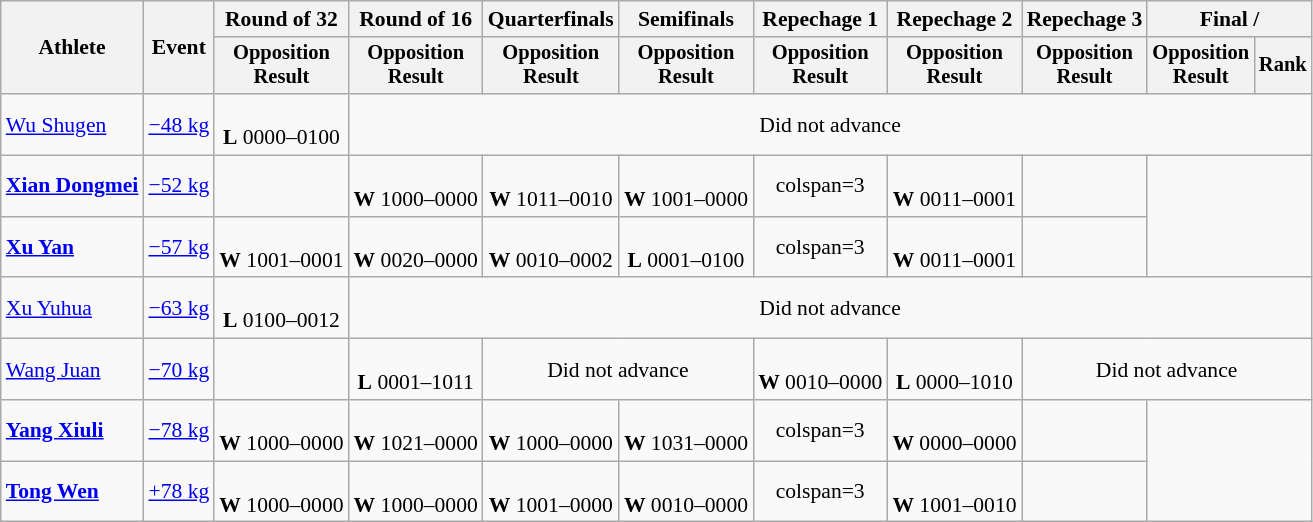<table class="wikitable" style="font-size:90%">
<tr>
<th rowspan="2">Athlete</th>
<th rowspan="2">Event</th>
<th>Round of 32</th>
<th>Round of 16</th>
<th>Quarterfinals</th>
<th>Semifinals</th>
<th>Repechage 1</th>
<th>Repechage 2</th>
<th>Repechage 3</th>
<th colspan=2>Final / </th>
</tr>
<tr style="font-size:95%">
<th>Opposition<br>Result</th>
<th>Opposition<br>Result</th>
<th>Opposition<br>Result</th>
<th>Opposition<br>Result</th>
<th>Opposition<br>Result</th>
<th>Opposition<br>Result</th>
<th>Opposition<br>Result</th>
<th>Opposition<br>Result</th>
<th>Rank</th>
</tr>
<tr align=center>
<td align=left><a href='#'>Wu Shugen</a></td>
<td align=left><a href='#'>−48 kg</a></td>
<td><br><strong>L</strong> 0000–0100</td>
<td colspan=8>Did not advance</td>
</tr>
<tr align=center>
<td align=left><strong><a href='#'>Xian Dongmei</a></strong></td>
<td align=left><a href='#'>−52 kg</a></td>
<td></td>
<td><br><strong>W</strong> 1000–0000</td>
<td><br><strong>W</strong> 1011–0010</td>
<td><br><strong>W</strong> 1001–0000</td>
<td>colspan=3 </td>
<td><br><strong>W</strong> 0011–0001</td>
<td></td>
</tr>
<tr align=center>
<td align=left><strong><a href='#'>Xu Yan</a></strong></td>
<td align=left><a href='#'>−57 kg</a></td>
<td><br><strong>W</strong> 1001–0001</td>
<td><br><strong>W</strong> 0020–0000</td>
<td><br><strong>W</strong> 0010–0002</td>
<td><br><strong>L</strong> 0001–0100</td>
<td>colspan=3 </td>
<td><br><strong>W</strong> 0011–0001</td>
<td></td>
</tr>
<tr align=center>
<td align=left><a href='#'>Xu Yuhua</a></td>
<td align=left><a href='#'>−63 kg</a></td>
<td><br><strong>L</strong> 0100–0012</td>
<td colspan=8>Did not advance</td>
</tr>
<tr align=center>
<td align=left><a href='#'>Wang Juan</a></td>
<td align=left><a href='#'>−70 kg</a></td>
<td></td>
<td><br><strong>L</strong> 0001–1011</td>
<td colspan=2>Did not advance</td>
<td><br><strong>W</strong> 0010–0000</td>
<td><br><strong>L</strong> 0000–1010</td>
<td colspan=3>Did not advance</td>
</tr>
<tr align=center>
<td align=left><strong><a href='#'>Yang Xiuli</a></strong></td>
<td align=left><a href='#'>−78 kg</a></td>
<td><br><strong>W</strong> 1000–0000</td>
<td><br><strong>W</strong> 1021–0000</td>
<td><br><strong>W</strong> 1000–0000</td>
<td><br><strong>W</strong> 1031–0000</td>
<td>colspan=3 </td>
<td><br><strong>W</strong> 0000–0000 </td>
<td></td>
</tr>
<tr align=center>
<td align=left><strong><a href='#'>Tong Wen</a></strong></td>
<td align=left><a href='#'>+78 kg</a></td>
<td><br><strong>W</strong> 1000–0000</td>
<td><br><strong>W</strong> 1000–0000</td>
<td><br><strong>W</strong> 1001–0000</td>
<td><br><strong>W</strong> 0010–0000</td>
<td>colspan=3 </td>
<td><br><strong>W</strong> 1001–0010</td>
<td></td>
</tr>
</table>
